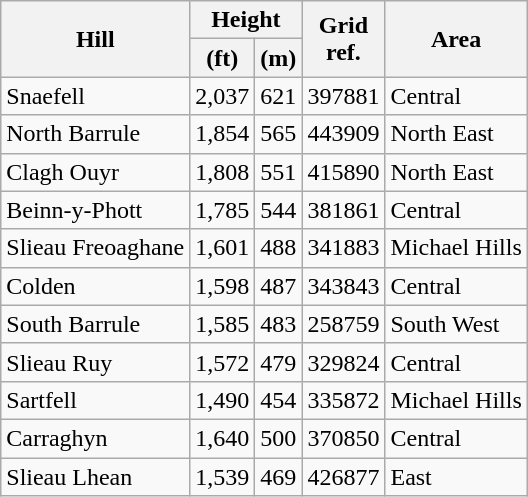<table class="wikitable sortable mw-collapsible">
<tr>
<th rowspan=2>Hill</th>
<th colspan=2>Height</th>
<th rowspan=2>Grid <br>ref.</th>
<th rowspan=2>Area</th>
</tr>
<tr>
<th>(ft)</th>
<th>(m)</th>
</tr>
<tr>
<td>Snaefell</td>
<td>2,037</td>
<td>621</td>
<td>397881</td>
<td>Central</td>
</tr>
<tr>
<td>North Barrule</td>
<td>1,854</td>
<td>565</td>
<td>443909</td>
<td>North East</td>
</tr>
<tr>
<td>Clagh Ouyr</td>
<td>1,808</td>
<td>551</td>
<td>415890</td>
<td>North East</td>
</tr>
<tr>
<td>Beinn-y-Phott</td>
<td>1,785</td>
<td>544</td>
<td>381861</td>
<td>Central</td>
</tr>
<tr>
<td>Slieau Freoaghane</td>
<td>1,601</td>
<td>488</td>
<td>341883</td>
<td>Michael Hills</td>
</tr>
<tr>
<td>Colden</td>
<td>1,598</td>
<td>487</td>
<td>343843</td>
<td>Central</td>
</tr>
<tr>
<td>South Barrule</td>
<td>1,585</td>
<td>483</td>
<td>258759</td>
<td>South West</td>
</tr>
<tr>
<td>Slieau Ruy</td>
<td>1,572</td>
<td>479</td>
<td>329824</td>
<td>Central</td>
</tr>
<tr>
<td>Sartfell</td>
<td>1,490</td>
<td>454</td>
<td>335872</td>
<td>Michael Hills</td>
</tr>
<tr>
<td>Carraghyn</td>
<td>1,640</td>
<td>500</td>
<td>370850</td>
<td>Central</td>
</tr>
<tr>
<td>Slieau Lhean</td>
<td>1,539</td>
<td>469</td>
<td>426877</td>
<td>East</td>
</tr>
</table>
